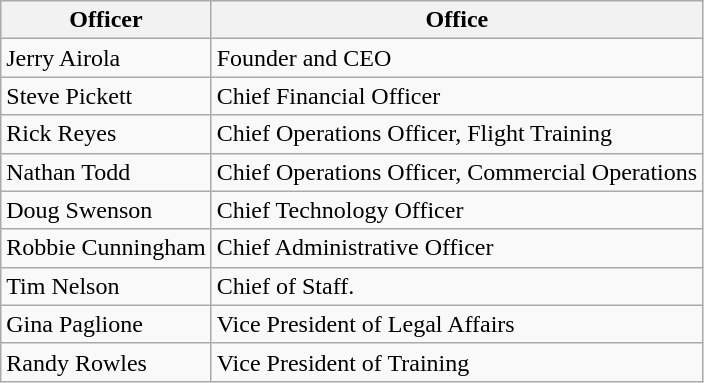<table class="wikitable">
<tr>
<th align="left">Officer</th>
<th align="left">Office</th>
</tr>
<tr>
<td>Jerry Airola</td>
<td>Founder and CEO</td>
</tr>
<tr>
<td>Steve Pickett</td>
<td>Chief Financial Officer</td>
</tr>
<tr>
<td>Rick Reyes</td>
<td>Chief Operations Officer, Flight Training</td>
</tr>
<tr>
<td>Nathan Todd</td>
<td>Chief Operations Officer, Commercial Operations</td>
</tr>
<tr>
<td>Doug Swenson</td>
<td>Chief Technology Officer</td>
</tr>
<tr>
<td>Robbie Cunningham</td>
<td>Chief Administrative Officer</td>
</tr>
<tr>
<td>Tim Nelson</td>
<td>Chief of Staff.</td>
</tr>
<tr>
<td>Gina Paglione</td>
<td>Vice President of Legal Affairs</td>
</tr>
<tr>
<td>Randy Rowles</td>
<td>Vice President of Training</td>
</tr>
</table>
